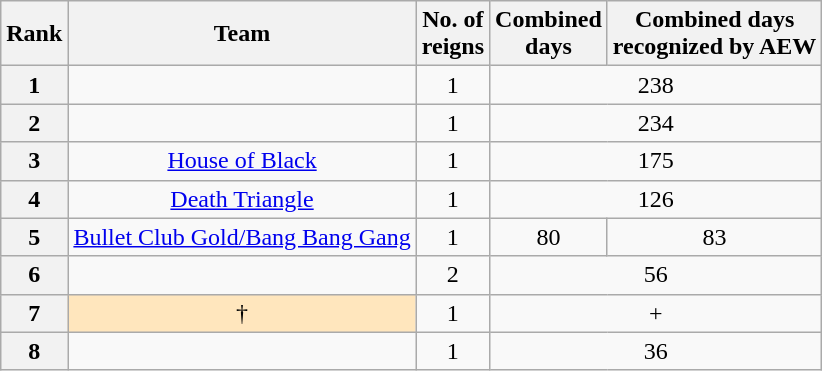<table class="wikitable sortable" style="text-align: center">
<tr>
<th>Rank</th>
<th>Team</th>
<th>No. of<br>reigns</th>
<th data-sort-type="number">Combined<br>days</th>
<th>Combined days<br>recognized by AEW</th>
</tr>
<tr>
<th>1</th>
<td><br></td>
<td>1</td>
<td colspan="2">238</td>
</tr>
<tr>
<th>2</th>
<td><br></td>
<td>1</td>
<td colspan="2">234</td>
</tr>
<tr>
<th>3</th>
<td><a href='#'>House of Black</a><br></td>
<td>1</td>
<td colspan="2">175</td>
</tr>
<tr>
<th>4</th>
<td><a href='#'>Death Triangle</a><br></td>
<td>1</td>
<td colspan="2">126</td>
</tr>
<tr>
<th>5</th>
<td><a href='#'>Bullet Club Gold/Bang Bang Gang</a><br></td>
<td>1</td>
<td>80</td>
<td>83</td>
</tr>
<tr>
<th>6</th>
<td><br></td>
<td>2</td>
<td colspan="2">56</td>
</tr>
<tr>
<th>7</th>
<td style="background:#ffe6bd;"> †<br></td>
<td>1</td>
<td colspan="2">+</td>
</tr>
<tr>
<th>8</th>
<td><br></td>
<td>1</td>
<td colspan=2>36</td>
</tr>
</table>
